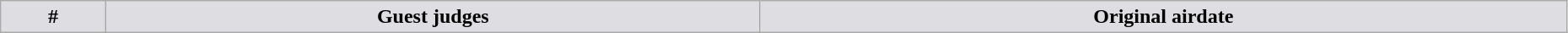<table class="wikitable plainrowheaders" style="width:98%;">
<tr>
<th style="background-color: #DEDDE2;">#</th>
<th style="background-color: #DEDDE2;">Guest judges</th>
<th style="background-color: #DEDDE2;">Original airdate<br>




</th>
</tr>
</table>
